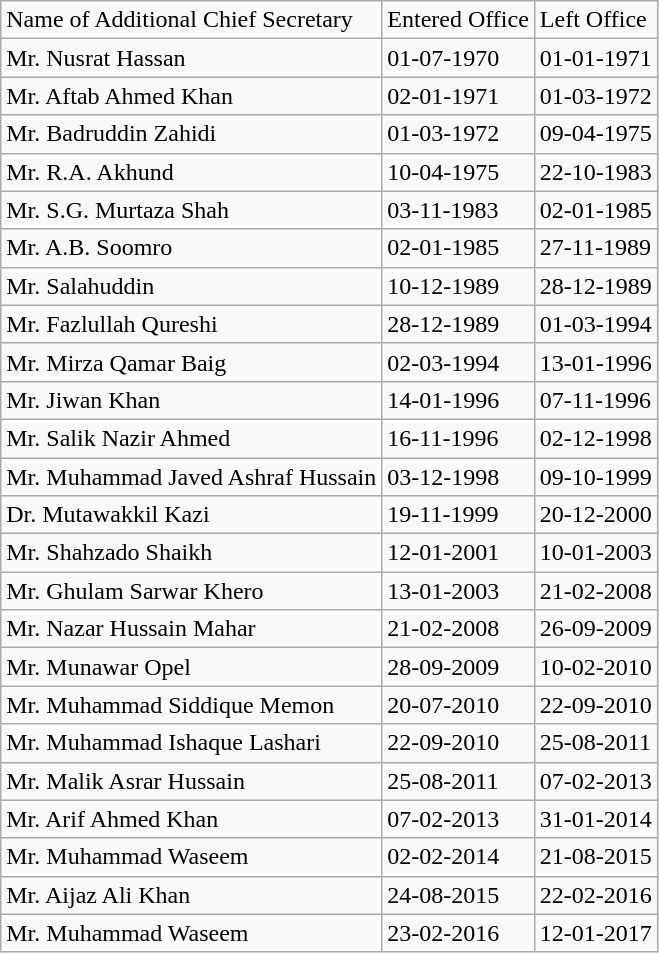<table class="wikitable">
<tr>
<td>Name of Additional Chief Secretary</td>
<td>Entered Office</td>
<td>Left Office</td>
</tr>
<tr>
<td>Mr. Nusrat Hassan</td>
<td>01-07-1970</td>
<td>01-01-1971</td>
</tr>
<tr>
<td>Mr. Aftab Ahmed Khan</td>
<td>02-01-1971</td>
<td>01-03-1972</td>
</tr>
<tr>
<td>Mr. Badruddin Zahidi</td>
<td>01-03-1972</td>
<td>09-04-1975</td>
</tr>
<tr>
<td>Mr. R.A. Akhund</td>
<td>10-04-1975</td>
<td>22-10-1983</td>
</tr>
<tr>
<td>Mr. S.G. Murtaza Shah</td>
<td>03-11-1983</td>
<td>02-01-1985</td>
</tr>
<tr>
<td>Mr. A.B. Soomro</td>
<td>02-01-1985</td>
<td>27-11-1989</td>
</tr>
<tr>
<td>Mr. Salahuddin</td>
<td>10-12-1989</td>
<td>28-12-1989</td>
</tr>
<tr>
<td>Mr. Fazlullah Qureshi</td>
<td>28-12-1989</td>
<td>01-03-1994</td>
</tr>
<tr>
<td>Mr. Mirza Qamar Baig</td>
<td>02-03-1994</td>
<td>13-01-1996</td>
</tr>
<tr>
<td>Mr. Jiwan Khan</td>
<td>14-01-1996</td>
<td>07-11-1996</td>
</tr>
<tr>
<td>Mr. Salik Nazir Ahmed</td>
<td>16-11-1996</td>
<td>02-12-1998</td>
</tr>
<tr>
<td>Mr. Muhammad Javed Ashraf Hussain</td>
<td>03-12-1998</td>
<td>09-10-1999</td>
</tr>
<tr>
<td>Dr. Mutawakkil Kazi</td>
<td>19-11-1999</td>
<td>20-12-2000</td>
</tr>
<tr>
<td>Mr. Shahzado Shaikh</td>
<td>12-01-2001</td>
<td>10-01-2003</td>
</tr>
<tr>
<td>Mr. Ghulam Sarwar Khero</td>
<td>13-01-2003</td>
<td>21-02-2008</td>
</tr>
<tr>
<td>Mr. Nazar Hussain Mahar</td>
<td>21-02-2008</td>
<td>26-09-2009</td>
</tr>
<tr>
<td>Mr. Munawar Opel</td>
<td>28-09-2009</td>
<td>10-02-2010</td>
</tr>
<tr>
<td>Mr. Muhammad Siddique Memon</td>
<td>20-07-2010</td>
<td>22-09-2010</td>
</tr>
<tr>
<td>Mr. Muhammad Ishaque Lashari</td>
<td>22-09-2010</td>
<td>25-08-2011</td>
</tr>
<tr>
<td>Mr. Malik Asrar Hussain</td>
<td>25-08-2011</td>
<td>07-02-2013</td>
</tr>
<tr>
<td>Mr. Arif Ahmed Khan</td>
<td>07-02-2013</td>
<td>31-01-2014</td>
</tr>
<tr>
<td>Mr. Muhammad Waseem</td>
<td>02-02-2014</td>
<td>21-08-2015</td>
</tr>
<tr>
<td>Mr. Aijaz Ali Khan</td>
<td>24-08-2015</td>
<td>22-02-2016</td>
</tr>
<tr>
<td>Mr. Muhammad Waseem</td>
<td>23-02-2016</td>
<td>12-01-2017</td>
</tr>
</table>
